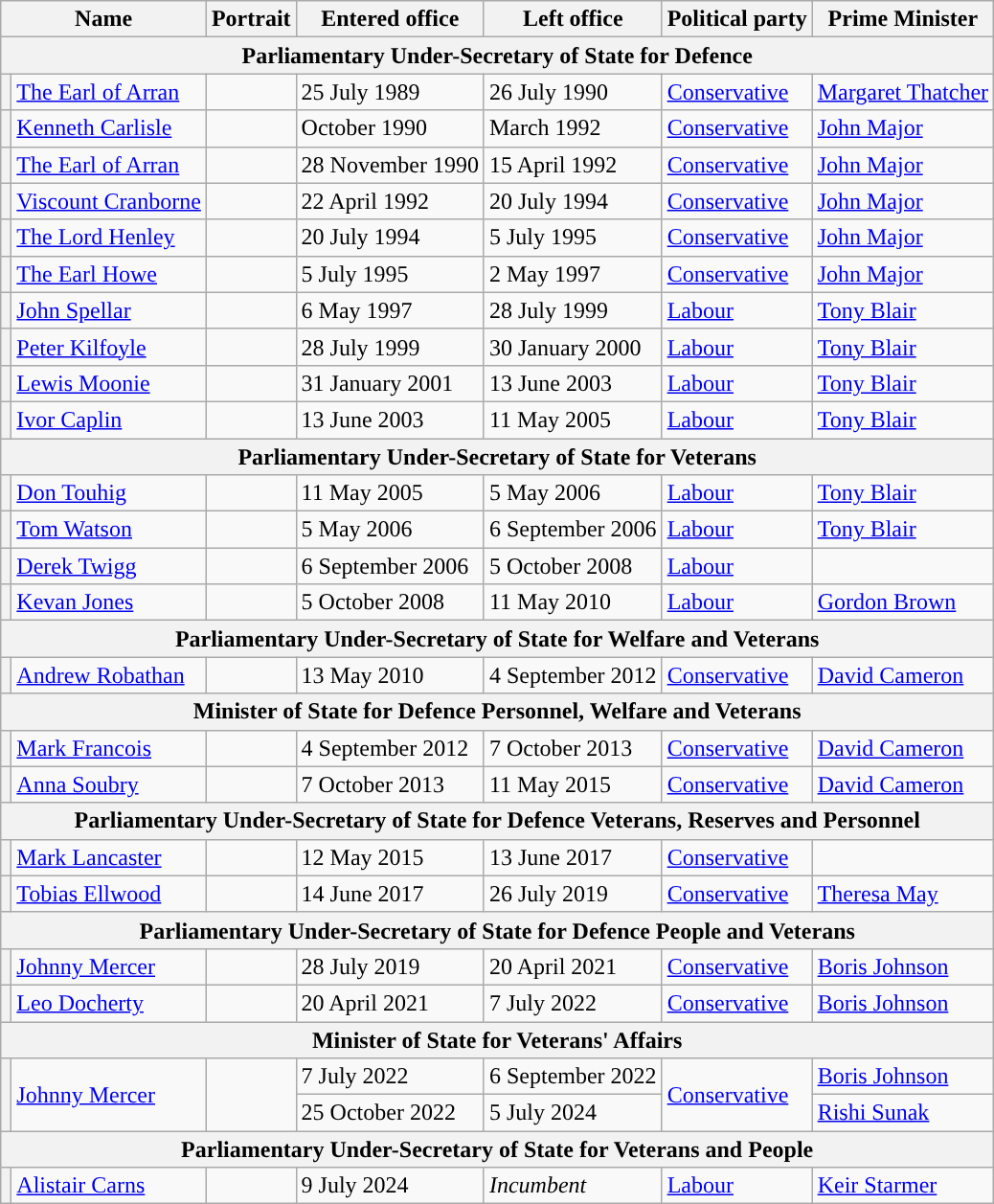<table class="wikitable">
<tr>
<th colspan=2>Name</th>
<th>Portrait</th>
<th>Entered office</th>
<th>Left office</th>
<th>Political party</th>
<th>Prime Minister</th>
</tr>
<tr>
<th colspan="8">Parliamentary Under-Secretary of State for Defence</th>
</tr>
<tr>
<th style="background-color: "></th>
<td><a href='#'>The Earl of Arran</a></td>
<td></td>
<td>25 July 1989</td>
<td>26 July 1990</td>
<td><a href='#'>Conservative</a></td>
<td><a href='#'>Margaret Thatcher</a></td>
</tr>
<tr>
<th style="background-color: "></th>
<td><a href='#'>Kenneth Carlisle</a></td>
<td></td>
<td>October 1990</td>
<td>March 1992</td>
<td><a href='#'>Conservative</a></td>
<td><a href='#'>John Major</a></td>
</tr>
<tr>
<th style="background-color: "></th>
<td><a href='#'>The Earl of Arran</a></td>
<td></td>
<td>28 November 1990</td>
<td>15 April 1992</td>
<td><a href='#'>Conservative</a></td>
<td><a href='#'>John Major</a></td>
</tr>
<tr>
<th style="background-color: "></th>
<td><a href='#'>Viscount Cranborne</a></td>
<td></td>
<td>22 April 1992</td>
<td>20 July 1994</td>
<td><a href='#'>Conservative</a></td>
<td><a href='#'>John Major</a></td>
</tr>
<tr>
<th style="background-color: "></th>
<td><a href='#'>The Lord Henley</a></td>
<td></td>
<td>20 July 1994</td>
<td>5 July 1995</td>
<td><a href='#'>Conservative</a></td>
<td><a href='#'>John Major</a></td>
</tr>
<tr>
<th style="background-color: "></th>
<td><a href='#'>The Earl Howe</a></td>
<td></td>
<td>5 July 1995</td>
<td>2 May 1997</td>
<td><a href='#'>Conservative</a></td>
<td><a href='#'>John Major</a></td>
</tr>
<tr>
<th style="background-color: "></th>
<td><a href='#'>John Spellar</a></td>
<td></td>
<td>6 May 1997</td>
<td>28 July 1999</td>
<td><a href='#'>Labour</a></td>
<td><a href='#'>Tony Blair</a></td>
</tr>
<tr>
<th style="background-color: "></th>
<td><a href='#'>Peter Kilfoyle</a></td>
<td></td>
<td>28 July 1999</td>
<td>30 January 2000</td>
<td><a href='#'>Labour</a></td>
<td><a href='#'>Tony Blair</a></td>
</tr>
<tr>
<th style="background-color: "></th>
<td><a href='#'>Lewis Moonie</a></td>
<td></td>
<td>31 January 2001</td>
<td>13 June 2003</td>
<td><a href='#'>Labour</a></td>
<td><a href='#'>Tony Blair</a></td>
</tr>
<tr>
<th style="background-color: "></th>
<td><a href='#'>Ivor Caplin</a></td>
<td></td>
<td>13 June 2003</td>
<td>11 May 2005</td>
<td><a href='#'>Labour</a></td>
<td><a href='#'>Tony Blair</a></td>
</tr>
<tr>
<th colspan="8">Parliamentary Under-Secretary of State for Veterans</th>
</tr>
<tr>
<th style="background-color: "></th>
<td><a href='#'>Don Touhig</a></td>
<td></td>
<td>11 May 2005</td>
<td>5 May 2006</td>
<td><a href='#'>Labour</a></td>
<td><a href='#'>Tony Blair</a></td>
</tr>
<tr>
<th style="background-color: "></th>
<td><a href='#'>Tom Watson</a></td>
<td></td>
<td>5 May 2006</td>
<td>6 September 2006</td>
<td><a href='#'>Labour</a></td>
<td><a href='#'>Tony Blair</a></td>
</tr>
<tr>
<th style="background-color: "></th>
<td><a href='#'>Derek Twigg</a></td>
<td></td>
<td>6 September 2006</td>
<td>5 October 2008</td>
<td><a href='#'>Labour</a></td>
<td></td>
</tr>
<tr>
<th style="background-color: "></th>
<td><a href='#'>Kevan Jones</a></td>
<td></td>
<td>5 October 2008</td>
<td>11 May 2010</td>
<td><a href='#'>Labour</a></td>
<td><a href='#'>Gordon Brown</a></td>
</tr>
<tr>
<th colspan="8">Parliamentary Under-Secretary of State for Welfare and Veterans</th>
</tr>
<tr>
<th style="background-color: "></th>
<td><a href='#'>Andrew Robathan</a></td>
<td></td>
<td>13 May 2010</td>
<td>4 September 2012</td>
<td><a href='#'>Conservative</a></td>
<td><a href='#'>David Cameron</a></td>
</tr>
<tr>
<th colspan="8">Minister of State for Defence Personnel, Welfare and Veterans</th>
</tr>
<tr>
<th style="background-color: "></th>
<td><a href='#'>Mark Francois</a></td>
<td></td>
<td>4 September 2012</td>
<td>7 October 2013</td>
<td><a href='#'>Conservative</a></td>
<td><a href='#'>David Cameron</a></td>
</tr>
<tr>
<th style="background-color: "></th>
<td><a href='#'>Anna Soubry</a></td>
<td></td>
<td>7 October 2013</td>
<td>11 May 2015</td>
<td><a href='#'>Conservative</a></td>
<td><a href='#'>David Cameron</a></td>
</tr>
<tr>
<th colspan="8">Parliamentary Under-Secretary of State for Defence Veterans, Reserves and Personnel</th>
</tr>
<tr>
<th style="background-color: "></th>
<td><a href='#'>Mark Lancaster</a></td>
<td></td>
<td>12 May 2015</td>
<td>13 June 2017</td>
<td><a href='#'>Conservative</a></td>
<td></td>
</tr>
<tr>
<th style="background-color: "></th>
<td><a href='#'>Tobias Ellwood</a></td>
<td></td>
<td>14 June 2017</td>
<td>26 July 2019</td>
<td><a href='#'>Conservative</a></td>
<td><a href='#'>Theresa May</a></td>
</tr>
<tr>
<th colspan="8">Parliamentary Under-Secretary of State for Defence People and Veterans</th>
</tr>
<tr>
<th style="background-color: "></th>
<td><a href='#'>Johnny Mercer</a></td>
<td></td>
<td>28 July 2019</td>
<td>20 April 2021</td>
<td><a href='#'>Conservative</a></td>
<td><a href='#'>Boris Johnson</a></td>
</tr>
<tr>
<th style="background-color: "></th>
<td><a href='#'>Leo Docherty</a></td>
<td></td>
<td>20 April 2021</td>
<td>7 July 2022</td>
<td><a href='#'>Conservative</a></td>
<td><a href='#'>Boris Johnson</a></td>
</tr>
<tr>
<th colspan="8">Minister of State for Veterans' Affairs</th>
</tr>
<tr>
<th rowspan=2 style="background-color: "></th>
<td rowspan=2><a href='#'>Johnny Mercer</a></td>
<td rowspan=2></td>
<td>7 July 2022</td>
<td>6 September 2022</td>
<td rowspan=2><a href='#'>Conservative</a></td>
<td><a href='#'>Boris Johnson</a></td>
</tr>
<tr>
<td>25 October 2022</td>
<td>5 July 2024</td>
<td><a href='#'>Rishi Sunak</a></td>
</tr>
<tr>
<th colspan="8">Parliamentary Under-Secretary of State for Veterans and People</th>
</tr>
<tr>
<th rowspan=2 style="background-color: "></th>
<td><a href='#'>Alistair Carns</a></td>
<td></td>
<td>9 July 2024</td>
<td><em>Incumbent</em></td>
<td><a href='#'>Labour</a></td>
<td><a href='#'>Keir Starmer</a></td>
</tr>
</table>
